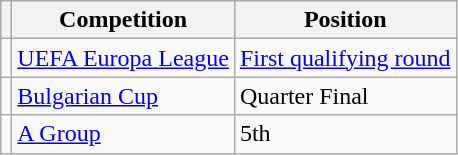<table class="wikitable">
<tr>
<th></th>
<th>Competition</th>
<th>Position</th>
</tr>
<tr>
<td></td>
<td><a href='#'>UEFA Europa League</a></td>
<td><a href='#'>First qualifying round</a></td>
</tr>
<tr>
<td></td>
<td><a href='#'>Bulgarian Cup</a></td>
<td>Quarter Final</td>
</tr>
<tr>
<td></td>
<td><a href='#'>A Group</a></td>
<td>5th</td>
</tr>
</table>
